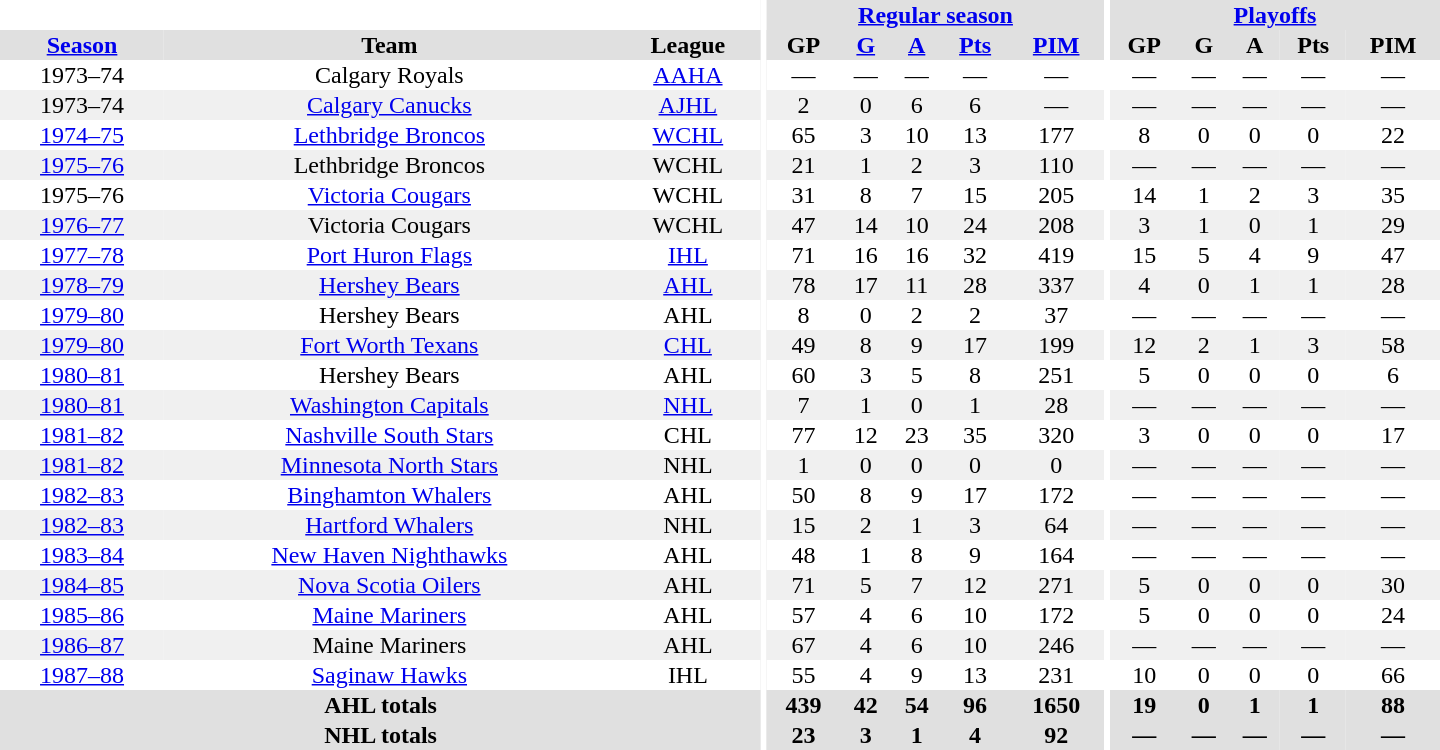<table border="0" cellpadding="1" cellspacing="0" style="text-align:center; width:60em">
<tr bgcolor="#e0e0e0">
<th colspan="3" bgcolor="#ffffff"></th>
<th rowspan="100" bgcolor="#ffffff"></th>
<th colspan="5"><a href='#'>Regular season</a></th>
<th rowspan="100" bgcolor="#ffffff"></th>
<th colspan="5"><a href='#'>Playoffs</a></th>
</tr>
<tr bgcolor="#e0e0e0">
<th><a href='#'>Season</a></th>
<th>Team</th>
<th>League</th>
<th>GP</th>
<th><a href='#'>G</a></th>
<th><a href='#'>A</a></th>
<th><a href='#'>Pts</a></th>
<th><a href='#'>PIM</a></th>
<th>GP</th>
<th>G</th>
<th>A</th>
<th>Pts</th>
<th>PIM</th>
</tr>
<tr>
<td>1973–74</td>
<td>Calgary Royals</td>
<td><a href='#'>AAHA</a></td>
<td>—</td>
<td>—</td>
<td>—</td>
<td>—</td>
<td>—</td>
<td>—</td>
<td>—</td>
<td>—</td>
<td>—</td>
<td>—</td>
</tr>
<tr bgcolor="#f0f0f0">
<td>1973–74</td>
<td><a href='#'>Calgary Canucks</a></td>
<td><a href='#'>AJHL</a></td>
<td>2</td>
<td>0</td>
<td>6</td>
<td>6</td>
<td>—</td>
<td>—</td>
<td>—</td>
<td>—</td>
<td>—</td>
<td>—</td>
</tr>
<tr>
<td><a href='#'>1974–75</a></td>
<td><a href='#'>Lethbridge Broncos</a></td>
<td><a href='#'>WCHL</a></td>
<td>65</td>
<td>3</td>
<td>10</td>
<td>13</td>
<td>177</td>
<td>8</td>
<td>0</td>
<td>0</td>
<td>0</td>
<td>22</td>
</tr>
<tr bgcolor="#f0f0f0">
<td><a href='#'>1975–76</a></td>
<td>Lethbridge Broncos</td>
<td>WCHL</td>
<td>21</td>
<td>1</td>
<td>2</td>
<td>3</td>
<td>110</td>
<td>—</td>
<td>—</td>
<td>—</td>
<td>—</td>
<td>—</td>
</tr>
<tr>
<td>1975–76</td>
<td><a href='#'>Victoria Cougars</a></td>
<td>WCHL</td>
<td>31</td>
<td>8</td>
<td>7</td>
<td>15</td>
<td>205</td>
<td>14</td>
<td>1</td>
<td>2</td>
<td>3</td>
<td>35</td>
</tr>
<tr bgcolor="#f0f0f0">
<td><a href='#'>1976–77</a></td>
<td>Victoria Cougars</td>
<td>WCHL</td>
<td>47</td>
<td>14</td>
<td>10</td>
<td>24</td>
<td>208</td>
<td>3</td>
<td>1</td>
<td>0</td>
<td>1</td>
<td>29</td>
</tr>
<tr>
<td><a href='#'>1977–78</a></td>
<td><a href='#'>Port Huron Flags</a></td>
<td><a href='#'>IHL</a></td>
<td>71</td>
<td>16</td>
<td>16</td>
<td>32</td>
<td>419</td>
<td>15</td>
<td>5</td>
<td>4</td>
<td>9</td>
<td>47</td>
</tr>
<tr bgcolor="#f0f0f0">
<td><a href='#'>1978–79</a></td>
<td><a href='#'>Hershey Bears</a></td>
<td><a href='#'>AHL</a></td>
<td>78</td>
<td>17</td>
<td>11</td>
<td>28</td>
<td>337</td>
<td>4</td>
<td>0</td>
<td>1</td>
<td>1</td>
<td>28</td>
</tr>
<tr>
<td><a href='#'>1979–80</a></td>
<td>Hershey Bears</td>
<td>AHL</td>
<td>8</td>
<td>0</td>
<td>2</td>
<td>2</td>
<td>37</td>
<td>—</td>
<td>—</td>
<td>—</td>
<td>—</td>
<td>—</td>
</tr>
<tr bgcolor="#f0f0f0">
<td><a href='#'>1979–80</a></td>
<td><a href='#'>Fort Worth Texans</a></td>
<td><a href='#'>CHL</a></td>
<td>49</td>
<td>8</td>
<td>9</td>
<td>17</td>
<td>199</td>
<td>12</td>
<td>2</td>
<td>1</td>
<td>3</td>
<td>58</td>
</tr>
<tr>
<td><a href='#'>1980–81</a></td>
<td>Hershey Bears</td>
<td>AHL</td>
<td>60</td>
<td>3</td>
<td>5</td>
<td>8</td>
<td>251</td>
<td>5</td>
<td>0</td>
<td>0</td>
<td>0</td>
<td>6</td>
</tr>
<tr bgcolor="#f0f0f0">
<td><a href='#'>1980–81</a></td>
<td><a href='#'>Washington Capitals</a></td>
<td><a href='#'>NHL</a></td>
<td>7</td>
<td>1</td>
<td>0</td>
<td>1</td>
<td>28</td>
<td>—</td>
<td>—</td>
<td>—</td>
<td>—</td>
<td>—</td>
</tr>
<tr>
<td><a href='#'>1981–82</a></td>
<td><a href='#'>Nashville South Stars</a></td>
<td>CHL</td>
<td>77</td>
<td>12</td>
<td>23</td>
<td>35</td>
<td>320</td>
<td>3</td>
<td>0</td>
<td>0</td>
<td>0</td>
<td>17</td>
</tr>
<tr bgcolor="#f0f0f0">
<td><a href='#'>1981–82</a></td>
<td><a href='#'>Minnesota North Stars</a></td>
<td>NHL</td>
<td>1</td>
<td>0</td>
<td>0</td>
<td>0</td>
<td>0</td>
<td>—</td>
<td>—</td>
<td>—</td>
<td>—</td>
<td>—</td>
</tr>
<tr>
<td><a href='#'>1982–83</a></td>
<td><a href='#'>Binghamton Whalers</a></td>
<td>AHL</td>
<td>50</td>
<td>8</td>
<td>9</td>
<td>17</td>
<td>172</td>
<td>—</td>
<td>—</td>
<td>—</td>
<td>—</td>
<td>—</td>
</tr>
<tr bgcolor="#f0f0f0">
<td><a href='#'>1982–83</a></td>
<td><a href='#'>Hartford Whalers</a></td>
<td>NHL</td>
<td>15</td>
<td>2</td>
<td>1</td>
<td>3</td>
<td>64</td>
<td>—</td>
<td>—</td>
<td>—</td>
<td>—</td>
<td>—</td>
</tr>
<tr>
<td><a href='#'>1983–84</a></td>
<td><a href='#'>New Haven Nighthawks</a></td>
<td>AHL</td>
<td>48</td>
<td>1</td>
<td>8</td>
<td>9</td>
<td>164</td>
<td>—</td>
<td>—</td>
<td>—</td>
<td>—</td>
<td>—</td>
</tr>
<tr bgcolor="#f0f0f0">
<td><a href='#'>1984–85</a></td>
<td><a href='#'>Nova Scotia Oilers</a></td>
<td>AHL</td>
<td>71</td>
<td>5</td>
<td>7</td>
<td>12</td>
<td>271</td>
<td>5</td>
<td>0</td>
<td>0</td>
<td>0</td>
<td>30</td>
</tr>
<tr>
<td><a href='#'>1985–86</a></td>
<td><a href='#'>Maine Mariners</a></td>
<td>AHL</td>
<td>57</td>
<td>4</td>
<td>6</td>
<td>10</td>
<td>172</td>
<td>5</td>
<td>0</td>
<td>0</td>
<td>0</td>
<td>24</td>
</tr>
<tr bgcolor="#f0f0f0">
<td><a href='#'>1986–87</a></td>
<td>Maine Mariners</td>
<td>AHL</td>
<td>67</td>
<td>4</td>
<td>6</td>
<td>10</td>
<td>246</td>
<td>—</td>
<td>—</td>
<td>—</td>
<td>—</td>
<td>—</td>
</tr>
<tr>
<td><a href='#'>1987–88</a></td>
<td><a href='#'>Saginaw Hawks</a></td>
<td>IHL</td>
<td>55</td>
<td>4</td>
<td>9</td>
<td>13</td>
<td>231</td>
<td>10</td>
<td>0</td>
<td>0</td>
<td>0</td>
<td>66</td>
</tr>
<tr bgcolor="#e0e0e0">
<th colspan="3">AHL totals</th>
<th>439</th>
<th>42</th>
<th>54</th>
<th>96</th>
<th>1650</th>
<th>19</th>
<th>0</th>
<th>1</th>
<th>1</th>
<th>88</th>
</tr>
<tr bgcolor="#e0e0e0">
<th colspan="3">NHL totals</th>
<th>23</th>
<th>3</th>
<th>1</th>
<th>4</th>
<th>92</th>
<th>—</th>
<th>—</th>
<th>—</th>
<th>—</th>
<th>—</th>
</tr>
</table>
